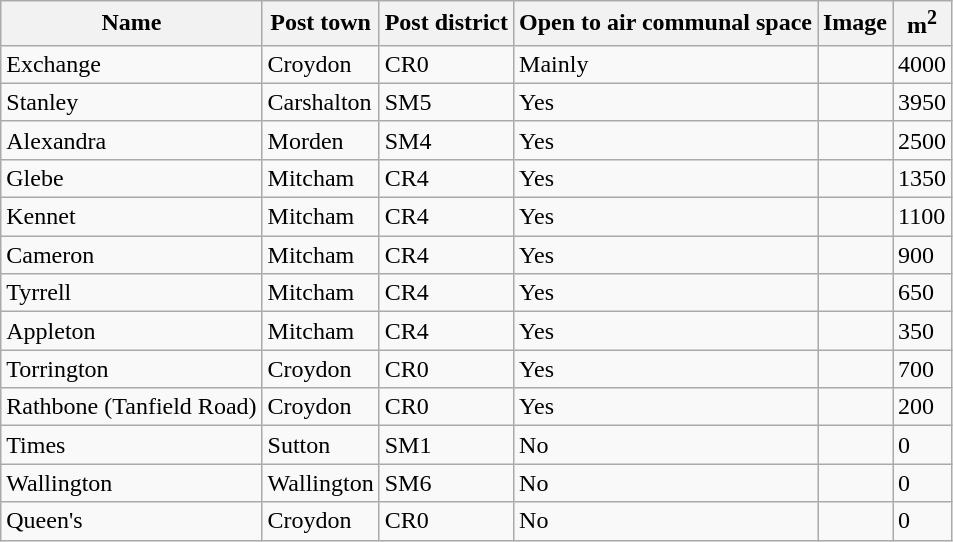<table class="wikitable sortable">
<tr>
<th>Name</th>
<th>Post town</th>
<th>Post district</th>
<th>Open to air communal space</th>
<th>Image</th>
<th>m<sup>2</sup></th>
</tr>
<tr>
<td>Exchange</td>
<td>Croydon</td>
<td>CR0</td>
<td>Mainly</td>
<td></td>
<td>4000</td>
</tr>
<tr>
<td>Stanley</td>
<td>Carshalton</td>
<td>SM5</td>
<td>Yes</td>
<td></td>
<td>3950</td>
</tr>
<tr>
<td>Alexandra</td>
<td>Morden</td>
<td>SM4</td>
<td>Yes</td>
<td></td>
<td>2500</td>
</tr>
<tr>
<td>Glebe</td>
<td>Mitcham</td>
<td>CR4</td>
<td>Yes</td>
<td></td>
<td>1350</td>
</tr>
<tr>
<td>Kennet</td>
<td>Mitcham</td>
<td>CR4</td>
<td>Yes</td>
<td></td>
<td>1100</td>
</tr>
<tr>
<td>Cameron</td>
<td>Mitcham</td>
<td>CR4</td>
<td>Yes</td>
<td></td>
<td>900</td>
</tr>
<tr>
<td>Tyrrell</td>
<td>Mitcham</td>
<td>CR4</td>
<td>Yes</td>
<td></td>
<td>650</td>
</tr>
<tr>
<td>Appleton</td>
<td>Mitcham</td>
<td>CR4</td>
<td>Yes</td>
<td></td>
<td>350</td>
</tr>
<tr>
<td>Torrington</td>
<td>Croydon</td>
<td>CR0</td>
<td>Yes</td>
<td></td>
<td>700</td>
</tr>
<tr>
<td>Rathbone (Tanfield Road)</td>
<td>Croydon</td>
<td>CR0</td>
<td>Yes</td>
<td></td>
<td>200</td>
</tr>
<tr>
<td>Times</td>
<td>Sutton</td>
<td>SM1</td>
<td>No</td>
<td></td>
<td>0</td>
</tr>
<tr>
<td>Wallington</td>
<td>Wallington</td>
<td>SM6</td>
<td>No</td>
<td></td>
<td>0</td>
</tr>
<tr>
<td>Queen's</td>
<td>Croydon</td>
<td>CR0</td>
<td>No</td>
<td></td>
<td>0</td>
</tr>
</table>
